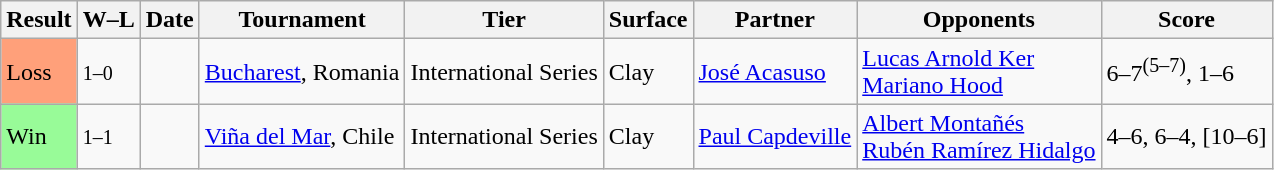<table class="sortable wikitable">
<tr>
<th>Result</th>
<th class="unsortable">W–L</th>
<th>Date</th>
<th>Tournament</th>
<th>Tier</th>
<th>Surface</th>
<th>Partner</th>
<th>Opponents</th>
<th class="unsortable">Score</th>
</tr>
<tr>
<td style=background:#ffa07a>Loss</td>
<td><small>1–0</small></td>
<td><a href='#'></a></td>
<td><a href='#'>Bucharest</a>, Romania</td>
<td>International Series</td>
<td>Clay</td>
<td> <a href='#'>José Acasuso</a></td>
<td> <a href='#'>Lucas Arnold Ker</a> <br>  <a href='#'>Mariano Hood</a></td>
<td>6–7<sup>(5–7)</sup>, 1–6</td>
</tr>
<tr>
<td style="background:#98fb98;">Win</td>
<td><small>1–1</small></td>
<td><a href='#'></a></td>
<td><a href='#'>Viña del Mar</a>, Chile</td>
<td>International Series</td>
<td>Clay</td>
<td> <a href='#'>Paul Capdeville</a></td>
<td> <a href='#'>Albert Montañés</a> <br>  <a href='#'>Rubén Ramírez Hidalgo</a></td>
<td>4–6, 6–4, [10–6]</td>
</tr>
</table>
